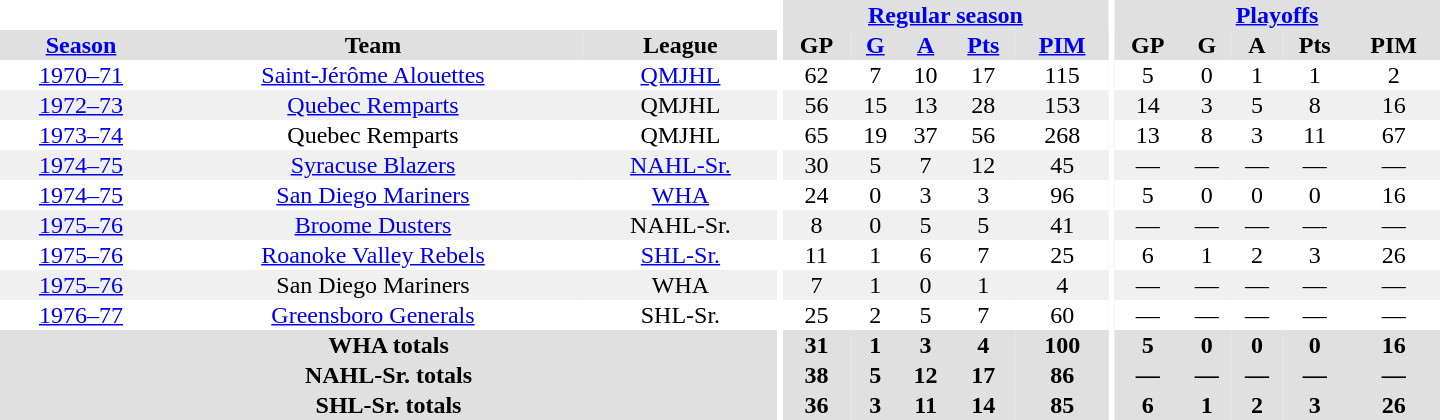<table border="0" cellpadding="1" cellspacing="0" style="text-align:center; width:60em">
<tr bgcolor="#e0e0e0">
<th colspan="3" bgcolor="#ffffff"></th>
<th rowspan="99" bgcolor="#ffffff"></th>
<th colspan="5"><a href='#'>Regular season</a></th>
<th rowspan="99" bgcolor="#ffffff"></th>
<th colspan="5"><a href='#'>Playoffs</a></th>
</tr>
<tr bgcolor="#e0e0e0">
<th><a href='#'>Season</a></th>
<th>Team</th>
<th>League</th>
<th>GP</th>
<th><a href='#'>G</a></th>
<th><a href='#'>A</a></th>
<th><a href='#'>Pts</a></th>
<th><a href='#'>PIM</a></th>
<th>GP</th>
<th>G</th>
<th>A</th>
<th>Pts</th>
<th>PIM</th>
</tr>
<tr>
<td><a href='#'>1970–71</a></td>
<td><a href='#'>Saint-Jérôme Alouettes</a></td>
<td><a href='#'>QMJHL</a></td>
<td>62</td>
<td>7</td>
<td>10</td>
<td>17</td>
<td>115</td>
<td>5</td>
<td>0</td>
<td>1</td>
<td>1</td>
<td>2</td>
</tr>
<tr bgcolor="#f0f0f0">
<td><a href='#'>1972–73</a></td>
<td><a href='#'>Quebec Remparts</a></td>
<td>QMJHL</td>
<td>56</td>
<td>15</td>
<td>13</td>
<td>28</td>
<td>153</td>
<td>14</td>
<td>3</td>
<td>5</td>
<td>8</td>
<td>16</td>
</tr>
<tr>
<td><a href='#'>1973–74</a></td>
<td>Quebec Remparts</td>
<td>QMJHL</td>
<td>65</td>
<td>19</td>
<td>37</td>
<td>56</td>
<td>268</td>
<td>13</td>
<td>8</td>
<td>3</td>
<td>11</td>
<td>67</td>
</tr>
<tr bgcolor="#f0f0f0">
<td><a href='#'>1974–75</a></td>
<td><a href='#'>Syracuse Blazers</a></td>
<td><a href='#'>NAHL-Sr.</a></td>
<td>30</td>
<td>5</td>
<td>7</td>
<td>12</td>
<td>45</td>
<td>—</td>
<td>—</td>
<td>—</td>
<td>—</td>
<td>—</td>
</tr>
<tr>
<td><a href='#'>1974–75</a></td>
<td><a href='#'>San Diego Mariners</a></td>
<td><a href='#'>WHA</a></td>
<td>24</td>
<td>0</td>
<td>3</td>
<td>3</td>
<td>96</td>
<td>5</td>
<td>0</td>
<td>0</td>
<td>0</td>
<td>16</td>
</tr>
<tr bgcolor="#f0f0f0">
<td><a href='#'>1975–76</a></td>
<td><a href='#'>Broome Dusters</a></td>
<td>NAHL-Sr.</td>
<td>8</td>
<td>0</td>
<td>5</td>
<td>5</td>
<td>41</td>
<td>—</td>
<td>—</td>
<td>—</td>
<td>—</td>
<td>—</td>
</tr>
<tr>
<td><a href='#'>1975–76</a></td>
<td><a href='#'>Roanoke Valley Rebels</a></td>
<td><a href='#'>SHL-Sr.</a></td>
<td>11</td>
<td>1</td>
<td>6</td>
<td>7</td>
<td>25</td>
<td>6</td>
<td>1</td>
<td>2</td>
<td>3</td>
<td>26</td>
</tr>
<tr bgcolor="#f0f0f0">
<td><a href='#'>1975–76</a></td>
<td>San Diego Mariners</td>
<td>WHA</td>
<td>7</td>
<td>1</td>
<td>0</td>
<td>1</td>
<td>4</td>
<td>—</td>
<td>—</td>
<td>—</td>
<td>—</td>
<td>—</td>
</tr>
<tr>
<td><a href='#'>1976–77</a></td>
<td><a href='#'>Greensboro Generals</a></td>
<td>SHL-Sr.</td>
<td>25</td>
<td>2</td>
<td>5</td>
<td>7</td>
<td>60</td>
<td>—</td>
<td>—</td>
<td>—</td>
<td>—</td>
<td>—</td>
</tr>
<tr>
</tr>
<tr ALIGN="center" bgcolor="#e0e0e0">
<th colspan="3">WHA totals</th>
<th ALIGN="center">31</th>
<th ALIGN="center">1</th>
<th ALIGN="center">3</th>
<th ALIGN="center">4</th>
<th ALIGN="center">100</th>
<th ALIGN="center">5</th>
<th ALIGN="center">0</th>
<th ALIGN="center">0</th>
<th ALIGN="center">0</th>
<th ALIGN="center">16</th>
</tr>
<tr>
</tr>
<tr ALIGN="center" bgcolor="#e0e0e0">
<th colspan="3">NAHL-Sr. totals</th>
<th ALIGN="center">38</th>
<th ALIGN="center">5</th>
<th ALIGN="center">12</th>
<th ALIGN="center">17</th>
<th ALIGN="center">86</th>
<th ALIGN="center">—</th>
<th ALIGN="center">—</th>
<th ALIGN="center">—</th>
<th ALIGN="center">—</th>
<th ALIGN="center">—</th>
</tr>
<tr>
</tr>
<tr ALIGN="center" bgcolor="#e0e0e0">
<th colspan="3">SHL-Sr. totals</th>
<th ALIGN="center">36</th>
<th ALIGN="center">3</th>
<th ALIGN="center">11</th>
<th ALIGN="center">14</th>
<th ALIGN="center">85</th>
<th ALIGN="center">6</th>
<th ALIGN="center">1</th>
<th ALIGN="center">2</th>
<th ALIGN="center">3</th>
<th ALIGN="center">26</th>
</tr>
</table>
